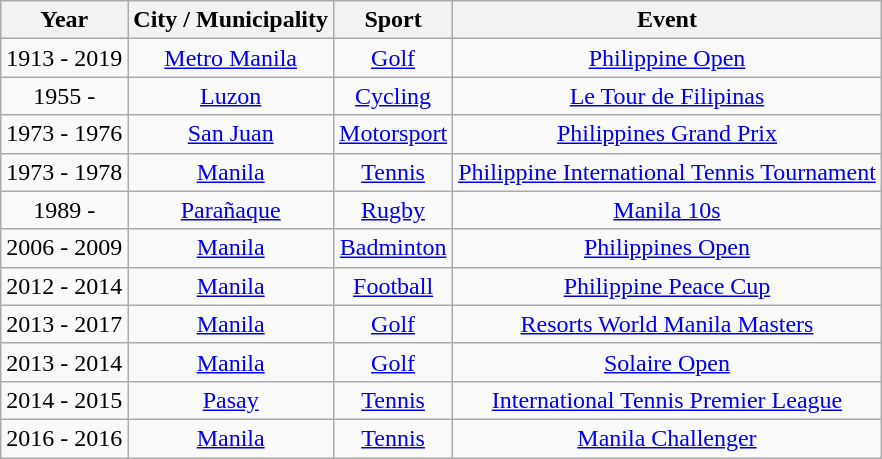<table class="wikitable sortable" style="text-align:center">
<tr>
<th>Year</th>
<th>City / Municipality</th>
<th>Sport</th>
<th>Event</th>
</tr>
<tr>
<td>1913 - 2019</td>
<td><a href='#'>Metro Manila</a></td>
<td><a href='#'>Golf</a></td>
<td><a href='#'>Philippine Open</a></td>
</tr>
<tr>
<td>1955 -</td>
<td><a href='#'>Luzon</a></td>
<td><a href='#'>Cycling</a></td>
<td><a href='#'>Le Tour de Filipinas</a></td>
</tr>
<tr>
<td>1973 - 1976</td>
<td><a href='#'>San Juan</a></td>
<td><a href='#'>Motorsport</a></td>
<td><a href='#'>Philippines Grand Prix</a></td>
</tr>
<tr>
<td>1973 - 1978</td>
<td><a href='#'>Manila</a></td>
<td><a href='#'>Tennis</a></td>
<td><a href='#'>Philippine International Tennis Tournament</a></td>
</tr>
<tr>
<td>1989 -</td>
<td><a href='#'>Parañaque</a></td>
<td><a href='#'>Rugby</a></td>
<td><a href='#'>Manila 10s</a></td>
</tr>
<tr>
<td>2006 - 2009</td>
<td><a href='#'>Manila</a></td>
<td><a href='#'>Badminton</a></td>
<td><a href='#'>Philippines Open</a></td>
</tr>
<tr>
<td>2012 - 2014</td>
<td><a href='#'>Manila</a></td>
<td><a href='#'>Football</a></td>
<td><a href='#'>Philippine Peace Cup</a></td>
</tr>
<tr>
<td>2013 - 2017</td>
<td><a href='#'>Manila</a></td>
<td><a href='#'>Golf</a></td>
<td><a href='#'>Resorts World Manila Masters</a></td>
</tr>
<tr>
<td>2013 - 2014</td>
<td><a href='#'>Manila</a></td>
<td><a href='#'>Golf</a></td>
<td><a href='#'>Solaire Open</a></td>
</tr>
<tr>
<td>2014 - 2015</td>
<td><a href='#'>Pasay</a></td>
<td><a href='#'>Tennis</a></td>
<td><a href='#'>International Tennis Premier League</a></td>
</tr>
<tr>
<td>2016 - 2016</td>
<td><a href='#'>Manila</a></td>
<td><a href='#'>Tennis</a></td>
<td><a href='#'>Manila Challenger</a></td>
</tr>
</table>
